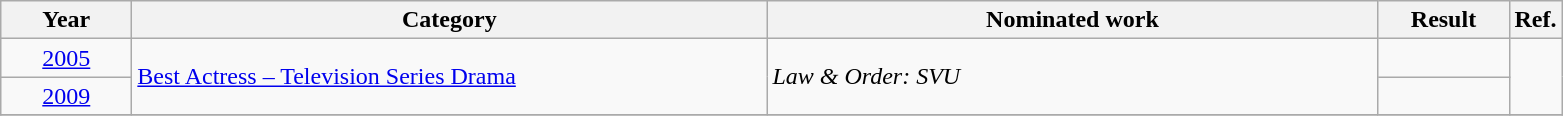<table class=wikitable>
<tr>
<th scope="col" style="width:5em;">Year</th>
<th scope="col" style="width:26em;">Category</th>
<th scope="col" style="width:25em;">Nominated work</th>
<th scope="col" style="width:5em;">Result</th>
<th>Ref.</th>
</tr>
<tr>
<td style="text-align:center;"><a href='#'>2005</a></td>
<td rowspan=2><a href='#'>Best Actress – Television Series Drama</a></td>
<td rowspan=2><em>Law & Order: SVU</em></td>
<td></td>
<td style="text-align:center;", rowspan=2></td>
</tr>
<tr>
<td style="text-align:center;"><a href='#'>2009</a></td>
<td></td>
</tr>
<tr>
</tr>
</table>
